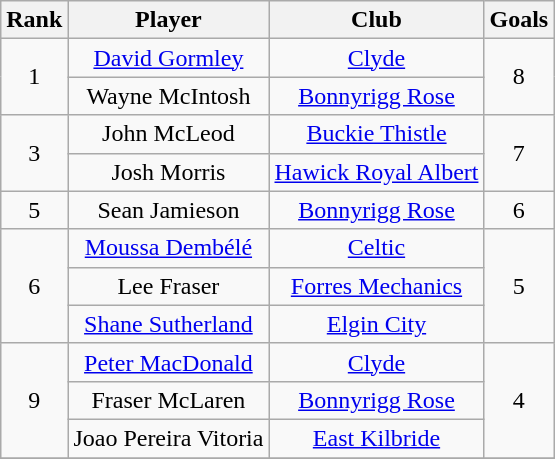<table class="wikitable sortable" style="text-align:center">
<tr>
<th>Rank</th>
<th>Player</th>
<th>Club</th>
<th>Goals</th>
</tr>
<tr>
<td rowspan="2">1</td>
<td><a href='#'>David Gormley</a></td>
<td><a href='#'>Clyde</a></td>
<td rowspan="2">8</td>
</tr>
<tr>
<td>Wayne McIntosh</td>
<td><a href='#'>Bonnyrigg Rose</a></td>
</tr>
<tr>
<td rowspan="2">3</td>
<td>John McLeod</td>
<td><a href='#'>Buckie Thistle</a></td>
<td rowspan="2">7</td>
</tr>
<tr>
<td>Josh Morris</td>
<td><a href='#'>Hawick Royal Albert</a></td>
</tr>
<tr>
<td>5</td>
<td>Sean Jamieson</td>
<td><a href='#'>Bonnyrigg Rose</a></td>
<td>6</td>
</tr>
<tr>
<td rowspan="3">6</td>
<td><a href='#'>Moussa Dembélé</a></td>
<td><a href='#'>Celtic</a></td>
<td rowspan="3">5</td>
</tr>
<tr>
<td>Lee Fraser</td>
<td><a href='#'>Forres Mechanics</a></td>
</tr>
<tr>
<td><a href='#'>Shane Sutherland</a></td>
<td><a href='#'>Elgin City</a></td>
</tr>
<tr>
<td rowspan="3">9</td>
<td><a href='#'>Peter MacDonald</a></td>
<td><a href='#'>Clyde</a></td>
<td rowspan="3">4</td>
</tr>
<tr>
<td>Fraser McLaren</td>
<td><a href='#'>Bonnyrigg Rose</a></td>
</tr>
<tr>
<td>Joao Pereira Vitoria</td>
<td><a href='#'>East Kilbride</a></td>
</tr>
<tr>
</tr>
</table>
